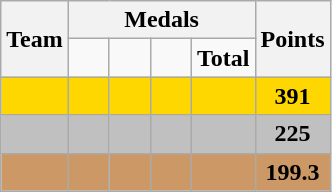<table class="wikitable" style="text-align:center;">
<tr>
<th rowspan=2>Team</th>
<th colspan=4>Medals</th>
<th rowspan=2>Points</th>
</tr>
<tr>
<td width=20px></td>
<td width=20px></td>
<td width=20px></td>
<td><strong>Total</strong></td>
</tr>
<tr bgcolor=gold>
<td align=left></td>
<td></td>
<td></td>
<td></td>
<td></td>
<td><strong>391</strong></td>
</tr>
<tr bgcolor=silver>
<td align=left></td>
<td></td>
<td></td>
<td></td>
<td></td>
<td><strong>225</strong></td>
</tr>
<tr bgcolor="CC9966">
<td align=left></td>
<td></td>
<td></td>
<td></td>
<td></td>
<td><strong>199.3</strong></td>
</tr>
</table>
